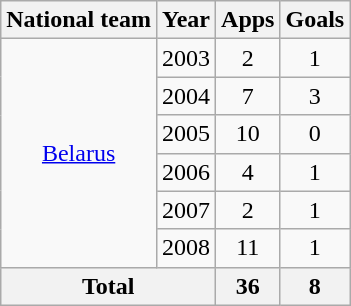<table class="wikitable" style="text-align:center">
<tr>
<th>National team</th>
<th>Year</th>
<th>Apps</th>
<th>Goals</th>
</tr>
<tr>
<td rowspan="6"><a href='#'>Belarus</a></td>
<td>2003</td>
<td>2</td>
<td>1</td>
</tr>
<tr>
<td>2004</td>
<td>7</td>
<td>3</td>
</tr>
<tr>
<td>2005</td>
<td>10</td>
<td>0</td>
</tr>
<tr>
<td>2006</td>
<td>4</td>
<td>1</td>
</tr>
<tr>
<td>2007</td>
<td>2</td>
<td>1</td>
</tr>
<tr>
<td>2008</td>
<td>11</td>
<td>1</td>
</tr>
<tr>
<th colspan="2">Total</th>
<th>36</th>
<th>8</th>
</tr>
</table>
